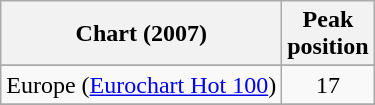<table class="wikitable sortable">
<tr>
<th>Chart (2007)</th>
<th>Peak<br>position</th>
</tr>
<tr>
</tr>
<tr>
</tr>
<tr>
</tr>
<tr>
<td>Europe (<a href='#'>Eurochart Hot 100</a>)</td>
<td align="center">17</td>
</tr>
<tr>
</tr>
<tr>
</tr>
<tr>
</tr>
<tr>
</tr>
<tr>
</tr>
<tr>
</tr>
<tr>
</tr>
<tr>
</tr>
<tr>
</tr>
<tr>
</tr>
<tr>
</tr>
</table>
